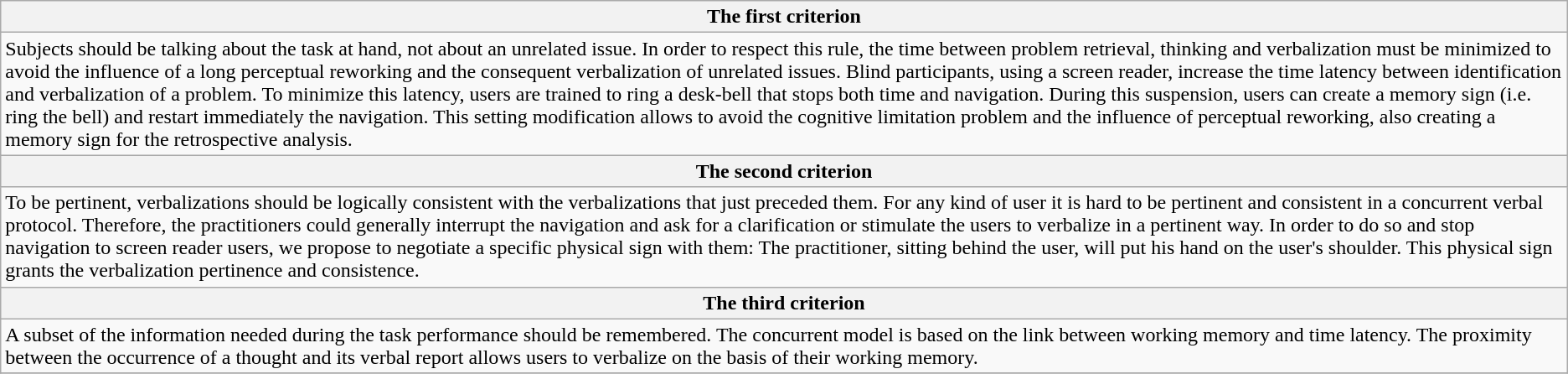<table class="wikitable">
<tr>
<th>The first criterion</th>
</tr>
<tr>
<td>Subjects should be talking about the task at hand, not about an unrelated issue. In order to respect this rule, the time between problem retrieval, thinking and verbalization must be minimized to avoid the influence of a long perceptual reworking and the consequent verbalization of unrelated issues. Blind participants, using a screen reader, increase the time latency between identification and verbalization of a problem. To minimize this latency, users are trained to ring a desk-bell that stops both time and navigation. During this suspension, users can create a memory sign (i.e. ring the bell) and restart immediately the navigation. This setting modification allows to avoid the cognitive limitation problem and the influence of perceptual reworking, also creating a memory sign for the retrospective analysis.</td>
</tr>
<tr>
<th>The second criterion</th>
</tr>
<tr>
<td>To be pertinent, verbalizations should be logically consistent with the verbalizations that just preceded them. For any kind of user it is hard to be pertinent and consistent in a concurrent verbal protocol. Therefore, the practitioners could generally interrupt  the navigation and ask for a clarification or stimulate the users to verbalize in a pertinent way. In order to do so and stop navigation to screen reader users, we propose to negotiate a specific physical sign with them: The practitioner, sitting behind the user, will put his hand on the user's shoulder. This physical sign grants the verbalization pertinence and consistence.</td>
</tr>
<tr>
<th>The third criterion</th>
</tr>
<tr>
<td>A subset of the information needed during the task performance should be remembered. The concurrent model is based on the link between working memory and time latency. The proximity between the occurrence of a thought and its verbal report allows users to verbalize on the basis of their working memory.</td>
</tr>
<tr>
</tr>
</table>
